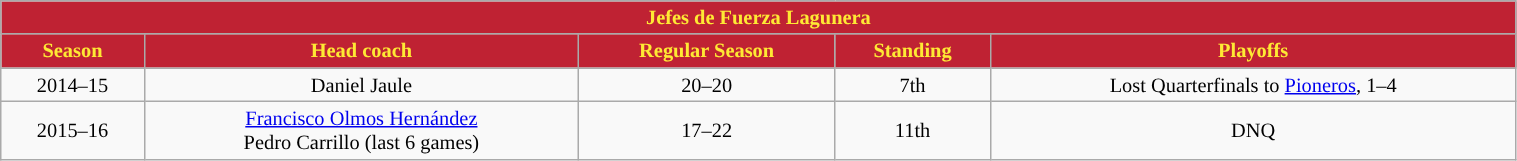<table class="wikitable" style="font-size: 85%; width:80%; text-align:center;">
<tr>
<td colspan=10 style="background:#BF2233;color:#FEE934;"><strong>Jefes de Fuerza Lagunera</strong></td>
</tr>
<tr>
<th align="center" style="background:#BF2233; color:#FEE934;">Season</th>
<th align="center" style="background:#BF2233; color:#FEE934;">Head coach</th>
<th align="center" style="background:#BF2233; color:#FEE934;">Regular Season</th>
<th align="center" style="background:#BF2233; color:#FEE934;">Standing</th>
<th align="center" style="background:#BF2233; color:#FEE934;">Playoffs</th>
</tr>
<tr>
<td>2014–15</td>
<td>Daniel Jaule </td>
<td>20–20</td>
<td>7th</td>
<td>Lost Quarterfinals to <a href='#'>Pioneros</a>, 1–4</td>
</tr>
<tr>
<td>2015–16</td>
<td><a href='#'>Francisco Olmos Hernández</a> <br> Pedro Carrillo (last 6 games)</td>
<td>17–22</td>
<td>11th</td>
<td>DNQ</td>
</tr>
</table>
